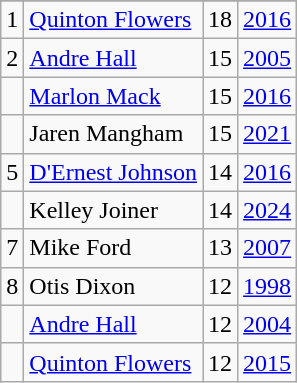<table class="wikitable">
<tr>
</tr>
<tr>
<td>1</td>
<td><a href='#'>Quinton Flowers</a></td>
<td>18</td>
<td><a href='#'>2016</a></td>
</tr>
<tr>
<td>2</td>
<td><a href='#'>Andre Hall</a></td>
<td>15</td>
<td><a href='#'>2005</a></td>
</tr>
<tr>
<td></td>
<td><a href='#'>Marlon Mack</a></td>
<td>15</td>
<td><a href='#'>2016</a></td>
</tr>
<tr>
<td></td>
<td>Jaren Mangham</td>
<td>15</td>
<td><a href='#'>2021</a></td>
</tr>
<tr>
<td>5</td>
<td><a href='#'>D'Ernest Johnson</a></td>
<td>14</td>
<td><a href='#'>2016</a></td>
</tr>
<tr>
<td></td>
<td>Kelley Joiner</td>
<td>14</td>
<td><a href='#'>2024</a></td>
</tr>
<tr>
<td>7</td>
<td>Mike Ford</td>
<td>13</td>
<td><a href='#'>2007</a></td>
</tr>
<tr>
<td>8</td>
<td>Otis Dixon</td>
<td>12</td>
<td><a href='#'>1998</a></td>
</tr>
<tr>
<td></td>
<td><a href='#'>Andre Hall</a></td>
<td>12</td>
<td><a href='#'>2004</a></td>
</tr>
<tr>
<td></td>
<td><a href='#'>Quinton Flowers</a></td>
<td>12</td>
<td><a href='#'>2015</a></td>
</tr>
</table>
